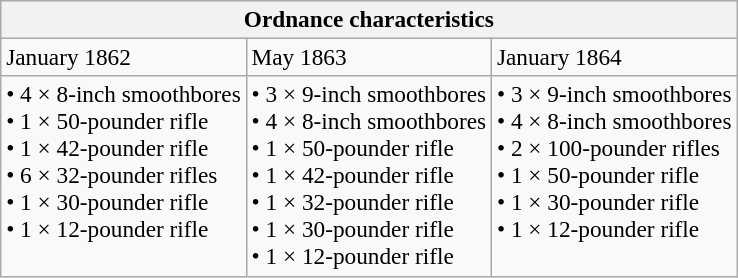<table class="wikitable" style="font-size:97%;">
<tr>
<th colspan="3">Ordnance characteristics</th>
</tr>
<tr>
<td>January 1862</td>
<td>May 1863</td>
<td>January 1864</td>
</tr>
<tr>
<td valign=top>• 4 × 8-inch smoothbores<br>• 1 × 50-pounder rifle<br>• 1 × 42-pounder rifle<br>• 6 × 32-pounder rifles<br>• 1 × 30-pounder rifle<br>• 1 × 12-pounder rifle<br></td>
<td valign=top>• 3 × 9-inch smoothbores<br>• 4 × 8-inch smoothbores<br>• 1 × 50-pounder rifle<br>• 1 × 42-pounder rifle<br>• 1 × 32-pounder rifle<br>• 1 × 30-pounder rifle<br>• 1 × 12-pounder rifle<br></td>
<td valign=top>• 3 × 9-inch smoothbores<br>• 4 × 8-inch smoothbores<br>• 2 × 100-pounder rifles<br>• 1 × 50-pounder rifle<br>• 1 × 30-pounder rifle<br>• 1 × 12-pounder rifle<br></td>
</tr>
</table>
